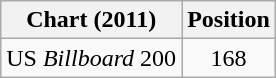<table class="wikitable">
<tr>
<th>Chart (2011)</th>
<th>Position</th>
</tr>
<tr>
<td>US <em>Billboard</em> 200</td>
<td style="text-align:center;">168</td>
</tr>
</table>
